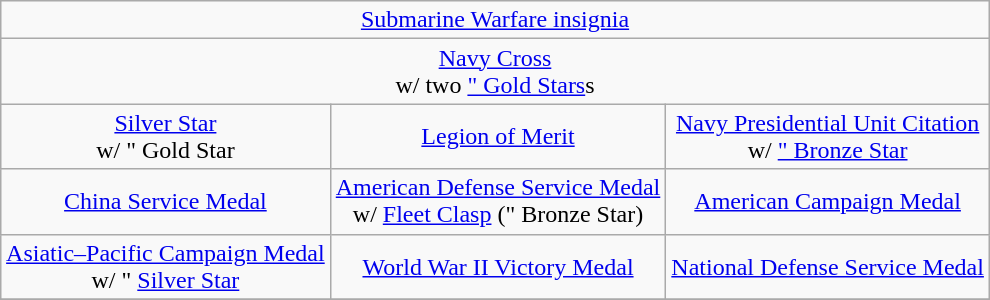<table class="wikitable" style="margin:1em auto; text-align:center;">
<tr>
<td colspan="3"><a href='#'>Submarine Warfare insignia</a></td>
</tr>
<tr>
<td colspan="3"><a href='#'>Navy Cross</a><br>w/ two <a href='#'>" Gold Stars</a>s</td>
</tr>
<tr>
<td><a href='#'>Silver Star</a><br>w/ " Gold Star</td>
<td><a href='#'>Legion of Merit</a></td>
<td><a href='#'>Navy Presidential Unit Citation</a><br>w/ <a href='#'>" Bronze Star</a></td>
</tr>
<tr>
<td><a href='#'>China Service Medal</a></td>
<td><a href='#'>American Defense Service Medal</a><br>w/ <a href='#'>Fleet Clasp</a> (" Bronze Star)</td>
<td><a href='#'>American Campaign Medal</a></td>
</tr>
<tr>
<td><a href='#'>Asiatic–Pacific Campaign Medal</a><br>w/ " <a href='#'>Silver Star</a></td>
<td><a href='#'>World War II Victory Medal</a></td>
<td><a href='#'>National Defense Service Medal</a></td>
</tr>
<tr>
</tr>
</table>
